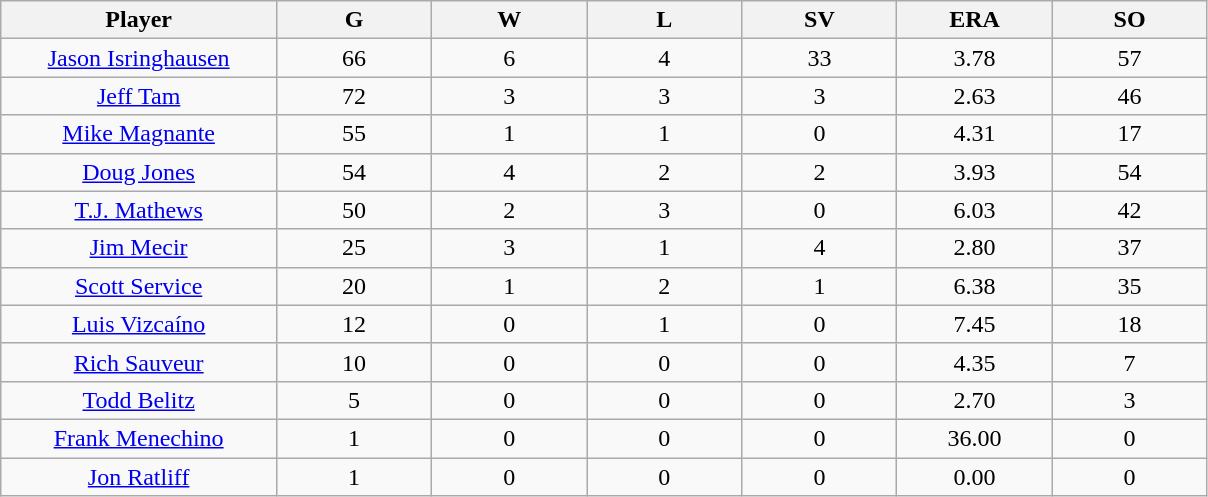<table class="wikitable sortable">
<tr>
<th bgcolor="#DDDDFF" width="16%">Player</th>
<th bgcolor="#DDDDFF" width="9%">G</th>
<th bgcolor="#DDDDFF" width="9%">W</th>
<th bgcolor="#DDDDFF" width="9%">L</th>
<th bgcolor="#DDDDFF" width="9%">SV</th>
<th bgcolor="#DDDDFF" width="9%">ERA</th>
<th bgcolor="#DDDDFF" width="9%">SO</th>
</tr>
<tr align="center">
<td><a href='#'>Jason Isringhausen</a></td>
<td>66</td>
<td>6</td>
<td>4</td>
<td>33</td>
<td>3.78</td>
<td>57</td>
</tr>
<tr align=center>
<td><a href='#'>Jeff Tam</a></td>
<td>72</td>
<td>3</td>
<td>3</td>
<td>3</td>
<td>2.63</td>
<td>46</td>
</tr>
<tr align="center">
<td><a href='#'>Mike Magnante</a></td>
<td>55</td>
<td>1</td>
<td>1</td>
<td>0</td>
<td>4.31</td>
<td>17</td>
</tr>
<tr align="center">
<td><a href='#'>Doug Jones</a></td>
<td>54</td>
<td>4</td>
<td>2</td>
<td>2</td>
<td>3.93</td>
<td>54</td>
</tr>
<tr align="center">
<td><a href='#'>T.J. Mathews</a></td>
<td>50</td>
<td>2</td>
<td>3</td>
<td>0</td>
<td>6.03</td>
<td>42</td>
</tr>
<tr align="center">
<td><a href='#'>Jim Mecir</a></td>
<td>25</td>
<td>3</td>
<td>1</td>
<td>4</td>
<td>2.80</td>
<td>37</td>
</tr>
<tr align="center">
<td><a href='#'>Scott Service</a></td>
<td>20</td>
<td>1</td>
<td>2</td>
<td>1</td>
<td>6.38</td>
<td>35</td>
</tr>
<tr align="center">
<td><a href='#'>Luis Vizcaíno</a></td>
<td>12</td>
<td>0</td>
<td>1</td>
<td>0</td>
<td>7.45</td>
<td>18</td>
</tr>
<tr align="center">
<td><a href='#'>Rich Sauveur</a></td>
<td>10</td>
<td>0</td>
<td>0</td>
<td>0</td>
<td>4.35</td>
<td>7</td>
</tr>
<tr align="center">
<td><a href='#'>Todd Belitz</a></td>
<td>5</td>
<td>0</td>
<td>0</td>
<td>0</td>
<td>2.70</td>
<td>3</td>
</tr>
<tr align="center">
<td><a href='#'>Frank Menechino</a></td>
<td>1</td>
<td>0</td>
<td>0</td>
<td>0</td>
<td>36.00</td>
<td>0</td>
</tr>
<tr align="center">
<td><a href='#'>Jon Ratliff</a></td>
<td>1</td>
<td>0</td>
<td>0</td>
<td>0</td>
<td>0.00</td>
<td>0</td>
</tr>
</table>
